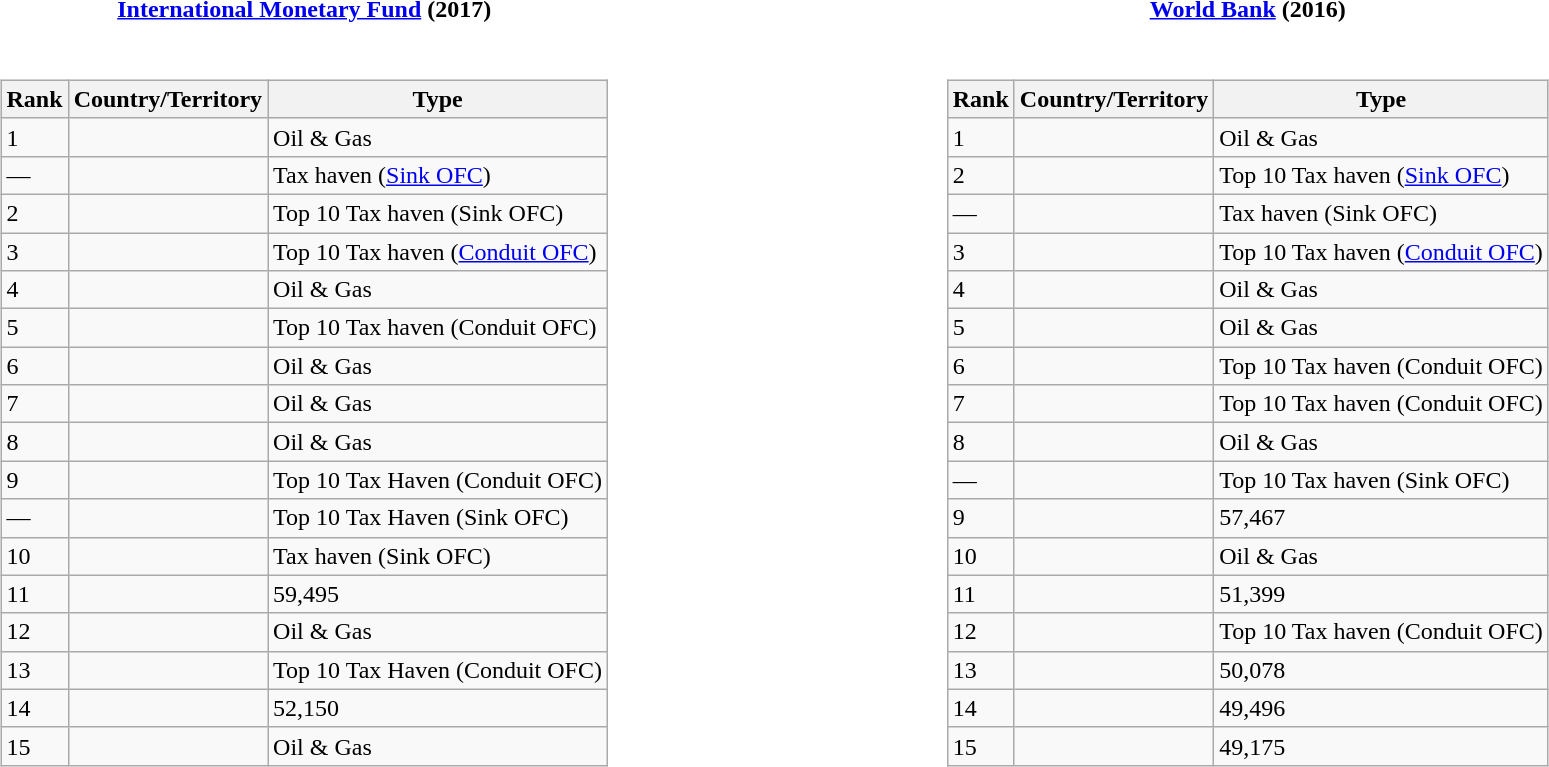<table style="font-size:100%;">
<tr>
<td width="50%" align="center"><strong><a href='#'>International Monetary Fund</a> (2017)</strong></td>
<td width="50%" align="center"><strong><a href='#'>World Bank</a> (2016)</strong></td>
</tr>
<tr valign="top">
<td><br><table class="wikitable sortable" style="margin-left:auto;margin-right:auto;text-align:left">
<tr>
<th data-sort-type="number">Rank</th>
<th>Country/Territory</th>
<th>Type</th>
</tr>
<tr>
<td>1</td>
<td align="left"></td>
<td>Oil & Gas</td>
</tr>
<tr>
<td>—</td>
<td align="left"><em></em></td>
<td>Tax haven (<a href='#'>Sink OFC</a>)</td>
</tr>
<tr>
<td>2</td>
<td align="left"></td>
<td>Top 10 Tax haven (Sink OFC)</td>
</tr>
<tr>
<td>3</td>
<td align="left"></td>
<td>Top 10 Tax haven (<a href='#'>Conduit OFC</a>)</td>
</tr>
<tr>
<td>4</td>
<td align="left"></td>
<td>Oil & Gas</td>
</tr>
<tr>
<td>5</td>
<td align="left"></td>
<td>Top 10 Tax haven (Conduit OFC)</td>
</tr>
<tr>
<td>6</td>
<td align="left"></td>
<td>Oil & Gas</td>
</tr>
<tr>
<td>7</td>
<td align="left"></td>
<td>Oil & Gas</td>
</tr>
<tr>
<td>8</td>
<td align="left"></td>
<td>Oil & Gas</td>
</tr>
<tr>
<td>9</td>
<td align="left"></td>
<td>Top 10 Tax Haven (Conduit OFC)</td>
</tr>
<tr>
<td>—</td>
<td align="left"><em></em></td>
<td>Top 10 Tax Haven (Sink OFC)</td>
</tr>
<tr>
<td>10</td>
<td align="left"></td>
<td>Tax haven (Sink OFC)</td>
</tr>
<tr>
<td>11</td>
<td align="left"></td>
<td>59,495</td>
</tr>
<tr>
<td>12</td>
<td align="left"></td>
<td>Oil & Gas</td>
</tr>
<tr>
<td>13</td>
<td align="left"></td>
<td>Top 10 Tax Haven (Conduit OFC)</td>
</tr>
<tr>
<td>14</td>
<td align="left"></td>
<td>52,150</td>
</tr>
<tr>
<td>15</td>
<td align="left"></td>
<td>Oil & Gas</td>
</tr>
</table>
</td>
<td><br><table class="wikitable sortable" style="margin-left:auto;margin-right:auto;text-align: left">
<tr>
<th data-sort-type="number">Rank</th>
<th>Country/Territory</th>
<th>Type</th>
</tr>
<tr>
<td>1</td>
<td align="left"></td>
<td>Oil & Gas</td>
</tr>
<tr>
<td>2</td>
<td align="left"></td>
<td>Top 10 Tax haven (<a href='#'>Sink OFC</a>)</td>
</tr>
<tr>
<td>—</td>
<td align="left"><em></em></td>
<td>Tax haven (Sink OFC)</td>
</tr>
<tr>
<td>3</td>
<td align="left"></td>
<td>Top 10 Tax haven (<a href='#'>Conduit OFC</a>)</td>
</tr>
<tr>
<td>4</td>
<td align="left"></td>
<td>Oil & Gas</td>
</tr>
<tr>
<td>5</td>
<td align="left"></td>
<td>Oil & Gas</td>
</tr>
<tr>
<td>6</td>
<td align="left"></td>
<td>Top 10 Tax haven (Conduit OFC)</td>
</tr>
<tr>
<td>7</td>
<td align="left"></td>
<td>Top 10 Tax haven (Conduit OFC)</td>
</tr>
<tr>
<td>8</td>
<td align="left"></td>
<td>Oil & Gas</td>
</tr>
<tr>
<td>—</td>
<td align="left"><em></em></td>
<td>Top 10 Tax haven (Sink OFC)</td>
</tr>
<tr>
<td>9</td>
<td align="left"></td>
<td>57,467</td>
</tr>
<tr>
<td>10</td>
<td align="left"></td>
<td>Oil & Gas</td>
</tr>
<tr>
<td>11</td>
<td align="left"></td>
<td>51,399</td>
</tr>
<tr>
<td>12</td>
<td align="left"></td>
<td>Top 10 Tax haven (Conduit OFC)</td>
</tr>
<tr>
<td>13</td>
<td align="left"></td>
<td>50,078</td>
</tr>
<tr>
<td>14</td>
<td align="left"></td>
<td>49,496</td>
</tr>
<tr>
<td>15</td>
<td align="left"></td>
<td>49,175</td>
</tr>
</table>
</td>
<td></td>
</tr>
<tr valign="top">
</tr>
</table>
